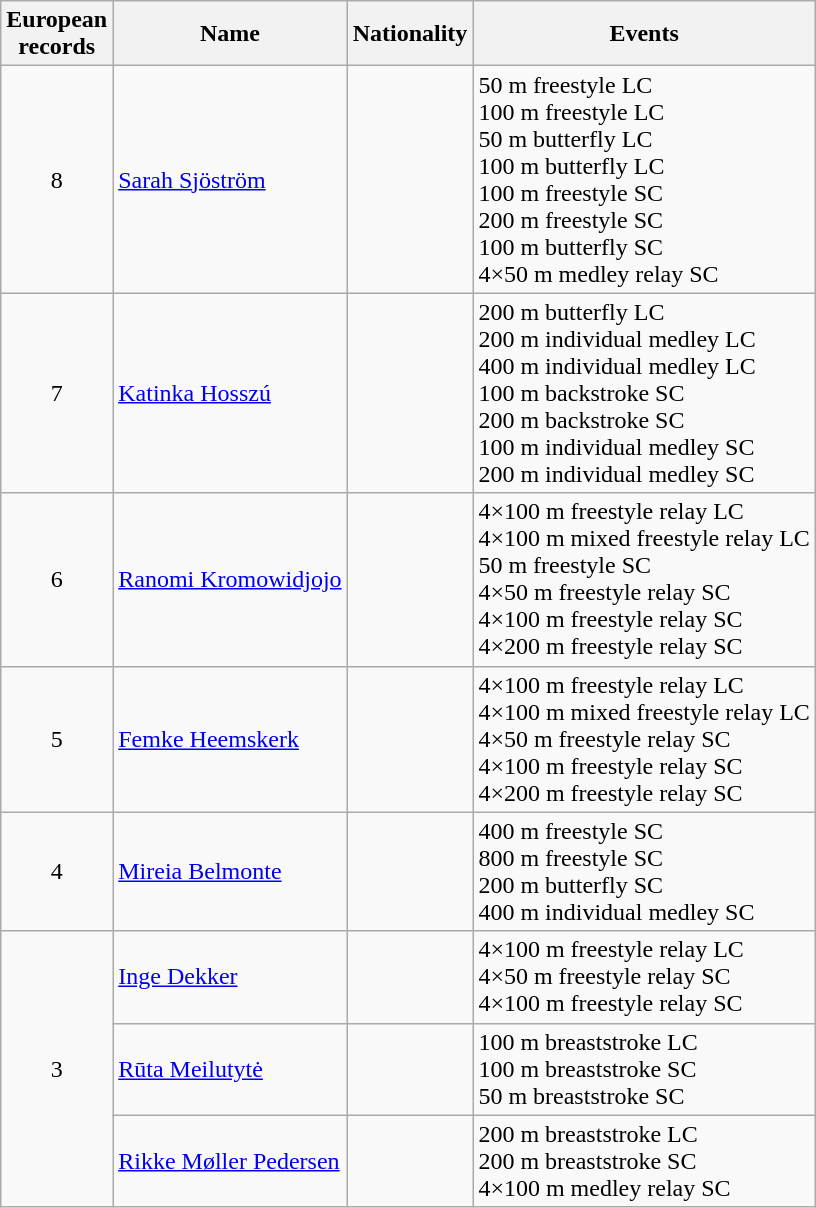<table class=wikitable>
<tr>
<th>European <br> records</th>
<th>Name</th>
<th>Nationality</th>
<th>Events</th>
</tr>
<tr>
<td align=center>8</td>
<td><a href='#'>Sarah Sjöström</a></td>
<td></td>
<td>50 m freestyle LC<br>100 m freestyle LC<br>50 m butterfly LC<br>100 m butterfly LC<br>100 m freestyle SC<br> 200 m freestyle SC<br>100 m butterfly SC<br>4×50 m medley relay SC</td>
</tr>
<tr>
<td align=center>7</td>
<td><a href='#'>Katinka Hosszú</a></td>
<td></td>
<td>200 m butterfly LC<br>200 m individual medley LC<br>400 m individual medley LC<br>100 m backstroke SC<br>200 m backstroke SC<br>100 m individual medley SC<br>200 m individual medley SC</td>
</tr>
<tr>
<td align=center>6</td>
<td><a href='#'>Ranomi Kromowidjojo</a></td>
<td></td>
<td>4×100 m freestyle relay LC<br>4×100 m mixed freestyle relay LC<br>50 m freestyle SC<br>4×50 m freestyle relay SC<br>4×100 m freestyle relay SC<br>4×200 m freestyle relay SC</td>
</tr>
<tr>
<td align=center>5</td>
<td><a href='#'>Femke Heemskerk</a></td>
<td></td>
<td>4×100 m freestyle relay LC<br>4×100 m mixed freestyle relay LC<br>4×50 m freestyle relay SC<br>4×100 m freestyle relay SC<br>4×200 m freestyle relay SC</td>
</tr>
<tr>
<td align=center>4</td>
<td><a href='#'>Mireia Belmonte</a></td>
<td></td>
<td>400 m freestyle SC<br>800 m freestyle SC<br>200 m butterfly SC<br>400 m individual medley SC</td>
</tr>
<tr>
<td rowspan=3 align=center>3</td>
<td><a href='#'>Inge Dekker</a></td>
<td></td>
<td>4×100 m freestyle relay LC<br>4×50 m freestyle relay SC<br>4×100 m freestyle relay SC</td>
</tr>
<tr>
<td><a href='#'>Rūta Meilutytė</a></td>
<td></td>
<td>100 m breaststroke LC<br>100 m breaststroke SC<br>50 m breaststroke SC</td>
</tr>
<tr>
<td><a href='#'>Rikke Møller Pedersen</a></td>
<td></td>
<td>200 m breaststroke LC<br>200 m breaststroke SC<br>4×100 m medley relay SC</td>
</tr>
</table>
